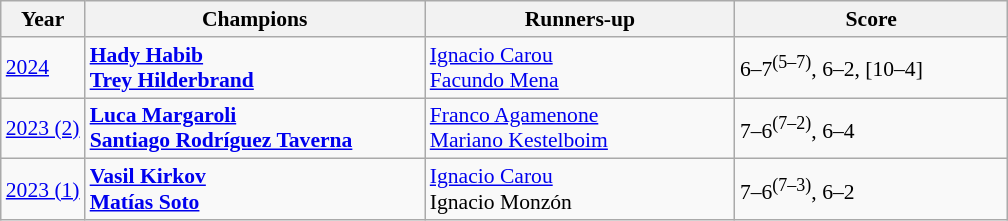<table class="wikitable" style="font-size:90%">
<tr>
<th>Year</th>
<th width="220">Champions</th>
<th width="200">Runners-up</th>
<th width="175">Score</th>
</tr>
<tr>
<td><a href='#'>2024</a></td>
<td> <strong><a href='#'>Hady Habib</a></strong><br> <strong><a href='#'>Trey Hilderbrand</a></strong></td>
<td> <a href='#'>Ignacio Carou</a><br> <a href='#'>Facundo Mena</a></td>
<td>6–7<sup>(5–7)</sup>, 6–2, [10–4]</td>
</tr>
<tr>
<td><a href='#'>2023 (2)</a></td>
<td> <strong><a href='#'>Luca Margaroli</a></strong><br> <strong><a href='#'>Santiago Rodríguez Taverna</a></strong></td>
<td> <a href='#'>Franco Agamenone</a><br> <a href='#'>Mariano Kestelboim</a></td>
<td>7–6<sup>(7–2)</sup>, 6–4</td>
</tr>
<tr>
<td><a href='#'>2023 (1)</a></td>
<td> <strong><a href='#'>Vasil Kirkov</a></strong><br> <strong><a href='#'>Matías Soto</a></strong></td>
<td> <a href='#'>Ignacio Carou</a><br> Ignacio Monzón</td>
<td>7–6<sup>(7–3)</sup>, 6–2</td>
</tr>
</table>
